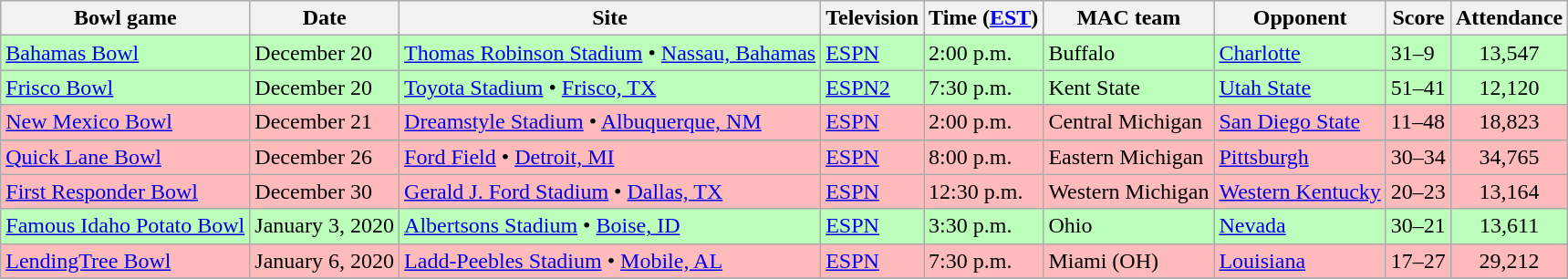<table class="wikitable">
<tr>
<th>Bowl game</th>
<th>Date</th>
<th>Site</th>
<th>Television</th>
<th>Time (<a href='#'>EST</a>)</th>
<th>MAC team</th>
<th>Opponent</th>
<th>Score</th>
<th>Attendance</th>
</tr>
<tr style="background:#bfb;">
<td><a href='#'>Bahamas Bowl</a></td>
<td>December 20</td>
<td><a href='#'>Thomas Robinson Stadium</a> • <a href='#'>Nassau, Bahamas</a></td>
<td><a href='#'>ESPN</a></td>
<td>2:00 p.m.</td>
<td>Buffalo</td>
<td><a href='#'>Charlotte</a></td>
<td>31–9</td>
<td align=center>13,547</td>
</tr>
<tr style="background:#bfb;">
<td><a href='#'>Frisco Bowl</a></td>
<td>December 20</td>
<td><a href='#'>Toyota Stadium</a> • <a href='#'>Frisco, TX</a></td>
<td><a href='#'>ESPN2</a></td>
<td>7:30 p.m.</td>
<td>Kent State</td>
<td><a href='#'>Utah State</a></td>
<td>51–41</td>
<td align=center>12,120</td>
</tr>
<tr style="background:#fbb;">
<td><a href='#'>New Mexico Bowl</a></td>
<td>December 21</td>
<td><a href='#'>Dreamstyle Stadium</a> • <a href='#'>Albuquerque, NM</a></td>
<td><a href='#'>ESPN</a></td>
<td>2:00 p.m.</td>
<td>Central Michigan</td>
<td><a href='#'>San Diego State</a></td>
<td>11–48</td>
<td align=center>18,823</td>
</tr>
<tr style="background:#fbb;">
<td><a href='#'>Quick Lane Bowl</a></td>
<td>December 26</td>
<td><a href='#'>Ford Field</a> • <a href='#'>Detroit, MI</a></td>
<td><a href='#'>ESPN</a></td>
<td>8:00 p.m.</td>
<td>Eastern Michigan</td>
<td><a href='#'>Pittsburgh</a></td>
<td>30–34</td>
<td align="center">34,765</td>
</tr>
<tr style="background:#fbb;">
<td><a href='#'>First Responder Bowl</a></td>
<td>December 30</td>
<td><a href='#'>Gerald J. Ford Stadium</a> • <a href='#'>Dallas, TX</a></td>
<td><a href='#'>ESPN</a></td>
<td>12:30 p.m.</td>
<td>Western Michigan</td>
<td><a href='#'>Western Kentucky</a></td>
<td>20–23</td>
<td align="center">13,164</td>
</tr>
<tr style="background:#bfb;">
<td><a href='#'>Famous Idaho Potato Bowl</a></td>
<td>January 3, 2020</td>
<td><a href='#'>Albertsons Stadium</a> • <a href='#'>Boise, ID</a></td>
<td><a href='#'>ESPN</a></td>
<td>3:30 p.m.</td>
<td>Ohio</td>
<td><a href='#'>Nevada</a></td>
<td>30–21</td>
<td align="center">13,611</td>
</tr>
<tr style="background:#fbb;">
<td><a href='#'>LendingTree Bowl</a></td>
<td>January 6, 2020</td>
<td><a href='#'>Ladd-Peebles Stadium</a> • <a href='#'>Mobile, AL</a></td>
<td><a href='#'>ESPN</a></td>
<td>7:30 p.m.</td>
<td>Miami (OH)</td>
<td><a href='#'>Louisiana</a></td>
<td>17–27</td>
<td align="center">29,212</td>
</tr>
<tr>
</tr>
</table>
